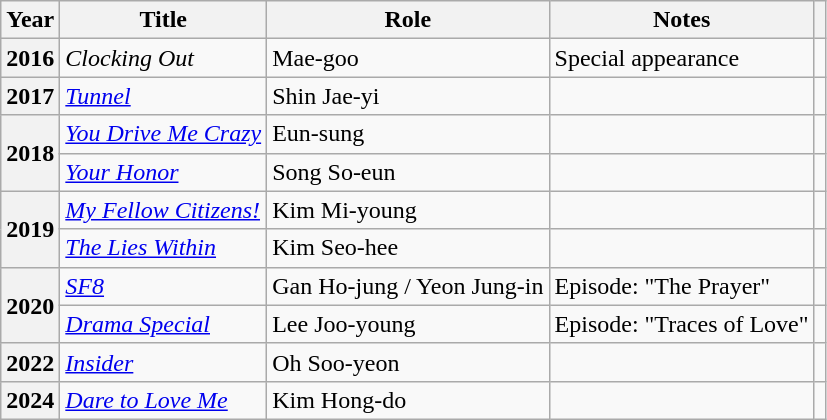<table class="wikitable plainrowheaders sortable">
<tr>
<th scope="col">Year</th>
<th scope="col">Title</th>
<th scope="col">Role</th>
<th scope="col">Notes</th>
<th scope="col" class="unsortable"></th>
</tr>
<tr>
<th scope="row">2016</th>
<td><em>Clocking Out</em></td>
<td>Mae-goo</td>
<td>Special appearance</td>
<td style="text-align:center"></td>
</tr>
<tr>
<th scope="row">2017</th>
<td><em><a href='#'>Tunnel</a></em></td>
<td>Shin Jae-yi</td>
<td></td>
<td style="text-align:center"></td>
</tr>
<tr>
<th scope="row" rowspan="2">2018</th>
<td><em><a href='#'>You Drive Me Crazy</a></em></td>
<td>Eun-sung</td>
<td></td>
<td style="text-align:center"></td>
</tr>
<tr>
<td><em><a href='#'>Your Honor</a></em></td>
<td>Song So-eun</td>
<td></td>
<td style="text-align:center"></td>
</tr>
<tr>
<th scope="row" rowspan="2">2019</th>
<td><em><a href='#'>My Fellow Citizens!</a></em></td>
<td>Kim Mi-young</td>
<td></td>
<td style="text-align:center"></td>
</tr>
<tr>
<td><em><a href='#'>The Lies Within</a></em></td>
<td>Kim Seo-hee</td>
<td></td>
<td style="text-align:center"></td>
</tr>
<tr>
<th scope="row" rowspan="2">2020</th>
<td><em><a href='#'>SF8</a></em></td>
<td>Gan Ho-jung / Yeon Jung-in</td>
<td>Episode: "The Prayer"</td>
<td style="text-align:center"></td>
</tr>
<tr>
<td><em><a href='#'>Drama Special</a></em></td>
<td>Lee Joo-young</td>
<td>Episode: "Traces of Love"</td>
<td style="text-align:center"></td>
</tr>
<tr>
<th scope="row">2022</th>
<td><em><a href='#'>Insider</a></em></td>
<td>Oh Soo-yeon</td>
<td></td>
<td style="text-align:center"></td>
</tr>
<tr>
<th scope="row">2024</th>
<td><em><a href='#'>Dare to Love Me</a></em></td>
<td>Kim Hong-do</td>
<td></td>
<td style="text-align:center"></td>
</tr>
</table>
